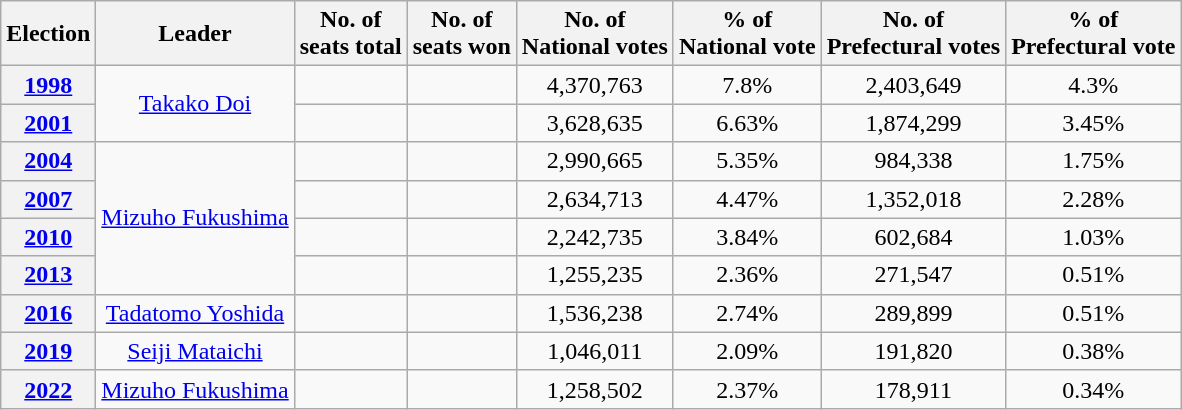<table class="wikitable">
<tr>
<th>Election</th>
<th>Leader</th>
<th>No. of<br>seats total</th>
<th>No. of<br>seats won</th>
<th>No. of<br>National votes</th>
<th>% of<br>National vote</th>
<th>No. of<br>Prefectural votes</th>
<th>% of<br>Prefectural vote</th>
</tr>
<tr style="text-align:center;">
<th><a href='#'>1998</a></th>
<td rowspan=2><a href='#'>Takako Doi</a></td>
<td></td>
<td></td>
<td>4,370,763</td>
<td>7.8%</td>
<td>2,403,649</td>
<td>4.3%</td>
</tr>
<tr style="text-align:center;">
<th><a href='#'>2001</a></th>
<td></td>
<td></td>
<td>3,628,635</td>
<td>6.63%</td>
<td>1,874,299</td>
<td>3.45%</td>
</tr>
<tr style="text-align:center;">
<th><a href='#'>2004</a></th>
<td rowspan=4><a href='#'>Mizuho Fukushima</a></td>
<td></td>
<td></td>
<td>2,990,665</td>
<td>5.35%</td>
<td>984,338</td>
<td>1.75%</td>
</tr>
<tr style="text-align:center;">
<th><a href='#'>2007</a></th>
<td></td>
<td></td>
<td>2,634,713</td>
<td>4.47%</td>
<td>1,352,018</td>
<td>2.28%</td>
</tr>
<tr style="text-align:center;">
<th><a href='#'>2010</a></th>
<td></td>
<td></td>
<td>2,242,735</td>
<td>3.84%</td>
<td>602,684</td>
<td>1.03%</td>
</tr>
<tr style="text-align:center;">
<th><a href='#'>2013</a></th>
<td></td>
<td></td>
<td>1,255,235</td>
<td>2.36%</td>
<td>271,547</td>
<td>0.51%</td>
</tr>
<tr style="text-align:center;">
<th><a href='#'>2016</a></th>
<td><a href='#'>Tadatomo Yoshida</a></td>
<td></td>
<td></td>
<td>1,536,238</td>
<td>2.74%</td>
<td>289,899</td>
<td>0.51%</td>
</tr>
<tr style="text-align:center;">
<th><a href='#'>2019</a></th>
<td><a href='#'>Seiji Mataichi</a></td>
<td></td>
<td></td>
<td>1,046,011</td>
<td>2.09%</td>
<td>191,820</td>
<td>0.38%</td>
</tr>
<tr style="text-align:center;">
<th><a href='#'>2022</a></th>
<td><a href='#'>Mizuho Fukushima</a></td>
<td></td>
<td></td>
<td>1,258,502</td>
<td>2.37%</td>
<td>178,911</td>
<td>0.34%</td>
</tr>
</table>
